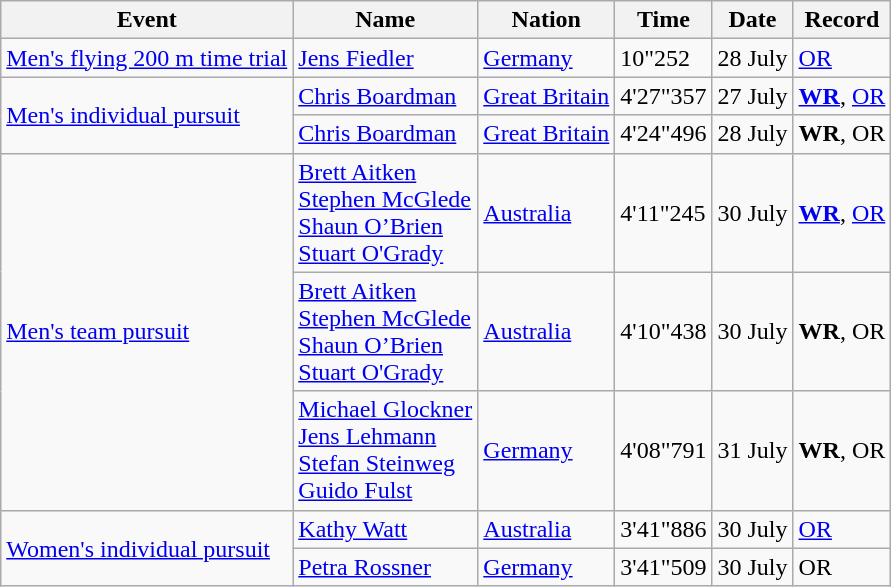<table class="wikitable">
<tr>
<th>Event</th>
<th>Name</th>
<th>Nation</th>
<th>Time</th>
<th>Date</th>
<th>Record</th>
</tr>
<tr>
<td><a href='#'>Men's flying 200 m time trial</a></td>
<td><a href='#'>Jens Fiedler</a></td>
<td><a href='#'>Germany</a></td>
<td>10"252</td>
<td>28 July</td>
<td><a href='#'>OR</a></td>
</tr>
<tr>
<td rowspan=2><a href='#'>Men's individual pursuit</a></td>
<td><a href='#'>Chris Boardman</a></td>
<td><a href='#'>Great Britain</a></td>
<td>4'27"357</td>
<td>27 July</td>
<td><strong><a href='#'>WR</a></strong>, <a href='#'>OR</a></td>
</tr>
<tr>
<td><a href='#'>Chris Boardman</a></td>
<td><a href='#'>Great Britain</a></td>
<td>4'24"496</td>
<td>28 July</td>
<td><strong>WR</strong>, OR</td>
</tr>
<tr>
<td rowspan=3><a href='#'>Men's team pursuit</a></td>
<td><a href='#'>Brett Aitken</a><br><a href='#'>Stephen McGlede</a><br><a href='#'>Shaun O’Brien</a><br><a href='#'>Stuart O'Grady</a></td>
<td><a href='#'>Australia</a></td>
<td>4'11"245</td>
<td>30 July</td>
<td><strong><a href='#'>WR</a></strong>, <a href='#'>OR</a></td>
</tr>
<tr>
<td><a href='#'>Brett Aitken</a><br><a href='#'>Stephen McGlede</a><br><a href='#'>Shaun O’Brien</a><br><a href='#'>Stuart O'Grady</a></td>
<td><a href='#'>Australia</a></td>
<td>4'10"438</td>
<td>30 July</td>
<td><strong>WR</strong>, OR</td>
</tr>
<tr>
<td><a href='#'>Michael Glockner</a><br><a href='#'>Jens Lehmann</a><br><a href='#'>Stefan Steinweg</a><br><a href='#'>Guido Fulst</a></td>
<td><a href='#'>Germany</a></td>
<td>4'08"791</td>
<td>31 July</td>
<td><strong>WR</strong>, OR</td>
</tr>
<tr>
<td rowspan=2><a href='#'>Women's individual pursuit</a></td>
<td><a href='#'>Kathy Watt</a></td>
<td><a href='#'>Australia</a></td>
<td>3'41"886</td>
<td>30 July</td>
<td><a href='#'>OR</a></td>
</tr>
<tr>
<td><a href='#'>Petra Rossner</a></td>
<td><a href='#'>Germany</a></td>
<td>3'41"509</td>
<td>30 July</td>
<td>OR</td>
</tr>
</table>
